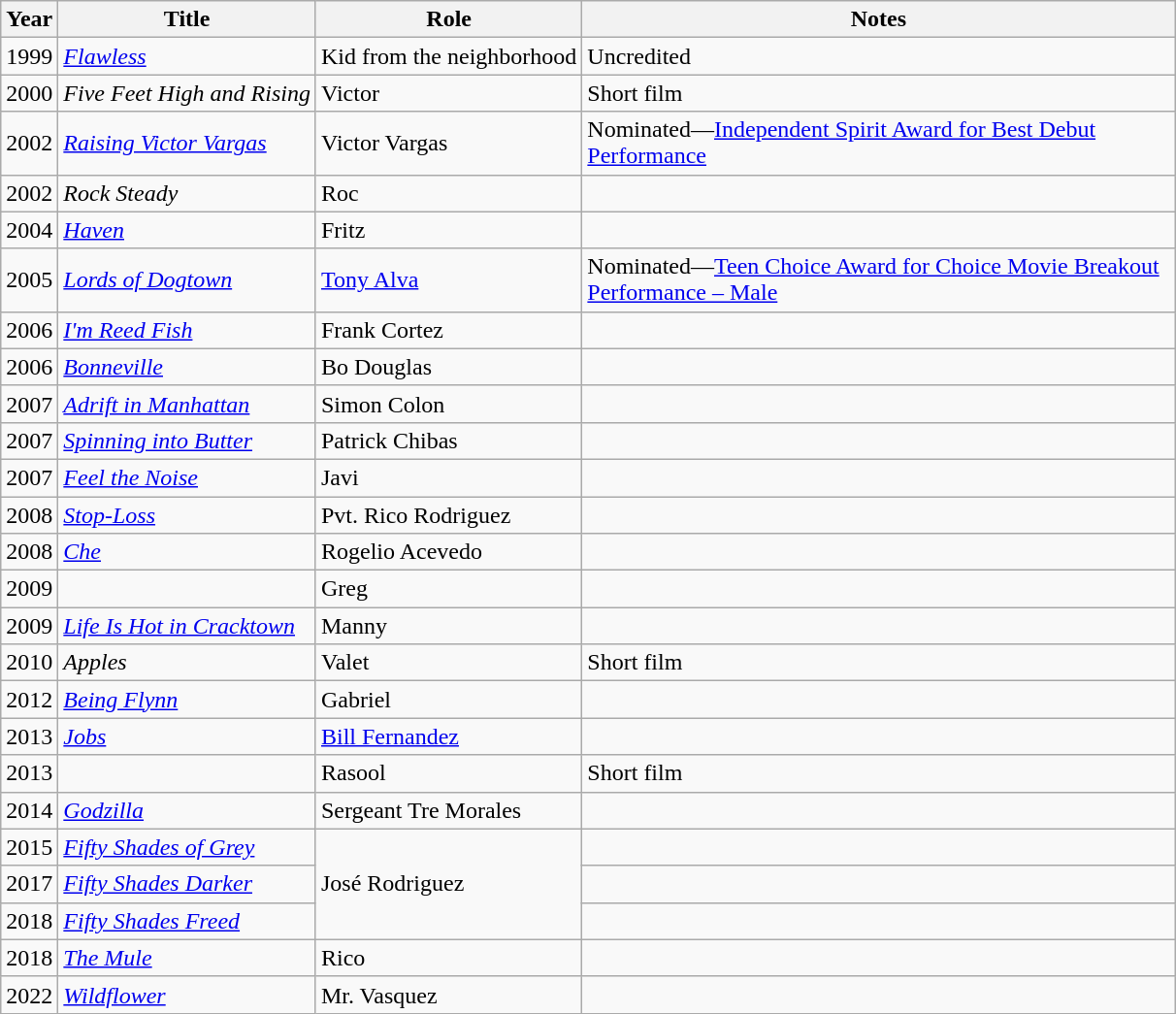<table class="wikitable sortable">
<tr>
<th>Year</th>
<th>Title</th>
<th>Role</th>
<th class="unsortable" style="width:25em;">Notes</th>
</tr>
<tr>
<td>1999</td>
<td><em><a href='#'>Flawless</a></em></td>
<td>Kid from the neighborhood</td>
<td>Uncredited</td>
</tr>
<tr>
<td>2000</td>
<td><em>Five Feet High and Rising</em></td>
<td>Victor</td>
<td>Short film</td>
</tr>
<tr>
<td>2002</td>
<td><em><a href='#'>Raising Victor Vargas</a></em></td>
<td>Victor Vargas</td>
<td>Nominated—<a href='#'>Independent Spirit Award for Best Debut Performance</a></td>
</tr>
<tr>
<td>2002</td>
<td><em>Rock Steady</em></td>
<td>Roc</td>
<td></td>
</tr>
<tr>
<td>2004</td>
<td><em><a href='#'>Haven</a></em></td>
<td>Fritz</td>
<td></td>
</tr>
<tr>
<td>2005</td>
<td><em><a href='#'>Lords of Dogtown</a></em></td>
<td><a href='#'>Tony Alva</a></td>
<td>Nominated—<a href='#'>Teen Choice Award for Choice Movie Breakout Performance – Male</a></td>
</tr>
<tr>
<td>2006</td>
<td><em><a href='#'>I'm Reed Fish</a></em></td>
<td>Frank Cortez</td>
<td></td>
</tr>
<tr>
<td>2006</td>
<td><em><a href='#'>Bonneville</a></em></td>
<td>Bo Douglas</td>
<td></td>
</tr>
<tr>
<td>2007</td>
<td><em><a href='#'>Adrift in Manhattan</a></em></td>
<td>Simon Colon</td>
<td></td>
</tr>
<tr>
<td>2007</td>
<td><em><a href='#'>Spinning into Butter</a></em></td>
<td>Patrick Chibas</td>
<td></td>
</tr>
<tr>
<td>2007</td>
<td><em><a href='#'>Feel the Noise</a></em></td>
<td>Javi</td>
<td></td>
</tr>
<tr>
<td>2008</td>
<td><em><a href='#'>Stop-Loss</a></em></td>
<td>Pvt. Rico Rodriguez</td>
<td></td>
</tr>
<tr>
<td>2008</td>
<td><em><a href='#'>Che</a></em></td>
<td>Rogelio Acevedo</td>
<td></td>
</tr>
<tr>
<td>2009</td>
<td><em></em></td>
<td>Greg</td>
<td></td>
</tr>
<tr>
<td>2009</td>
<td><em><a href='#'>Life Is Hot in Cracktown</a></em></td>
<td>Manny</td>
<td></td>
</tr>
<tr>
<td>2010</td>
<td><em>Apples</em></td>
<td>Valet</td>
<td>Short film</td>
</tr>
<tr>
<td>2012</td>
<td><em><a href='#'>Being Flynn</a></em></td>
<td>Gabriel</td>
<td></td>
</tr>
<tr>
<td>2013</td>
<td><em><a href='#'>Jobs</a></em></td>
<td><a href='#'>Bill Fernandez</a></td>
<td></td>
</tr>
<tr>
<td>2013</td>
<td><em></em></td>
<td>Rasool</td>
<td>Short film</td>
</tr>
<tr>
<td>2014</td>
<td><em><a href='#'>Godzilla</a></em></td>
<td>Sergeant Tre Morales</td>
<td></td>
</tr>
<tr>
<td>2015</td>
<td><em><a href='#'>Fifty Shades of Grey</a></em></td>
<td rowspan=3>José Rodriguez</td>
<td></td>
</tr>
<tr>
<td>2017</td>
<td><em><a href='#'>Fifty Shades Darker</a></em></td>
<td></td>
</tr>
<tr>
<td>2018</td>
<td><em><a href='#'>Fifty Shades Freed</a></em></td>
<td></td>
</tr>
<tr>
<td>2018</td>
<td><em><a href='#'>The Mule</a></em></td>
<td>Rico</td>
<td></td>
</tr>
<tr>
<td>2022</td>
<td><em><a href='#'>Wildflower</a></em></td>
<td>Mr. Vasquez</td>
<td></td>
</tr>
</table>
